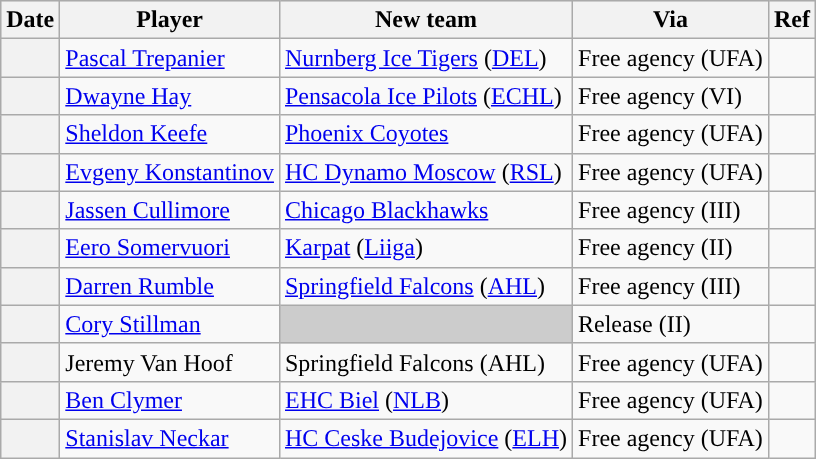<table class="wikitable plainrowheaders">
<tr style="background:#ddd; text-align:center;">
<th>Date</th>
<th>Player</th>
<th>New team</th>
<th>Via</th>
<th>Ref</th>
</tr>
<tr>
<th scope="row"></th>
<td><a href='#'>Pascal Trepanier</a></td>
<td><a href='#'>Nurnberg Ice Tigers</a> (<a href='#'>DEL</a>)</td>
<td>Free agency (UFA)</td>
<td></td>
</tr>
<tr>
<th scope="row"></th>
<td><a href='#'>Dwayne Hay</a></td>
<td><a href='#'>Pensacola Ice Pilots</a> (<a href='#'>ECHL</a>)</td>
<td>Free agency (VI)</td>
<td></td>
</tr>
<tr>
<th scope="row"></th>
<td><a href='#'>Sheldon Keefe</a></td>
<td><a href='#'>Phoenix Coyotes</a></td>
<td>Free agency (UFA)</td>
<td></td>
</tr>
<tr>
<th scope="row"></th>
<td><a href='#'>Evgeny Konstantinov</a></td>
<td><a href='#'>HC Dynamo Moscow</a> (<a href='#'>RSL</a>)</td>
<td>Free agency (UFA)</td>
<td></td>
</tr>
<tr>
<th scope="row"></th>
<td><a href='#'>Jassen Cullimore</a></td>
<td><a href='#'>Chicago Blackhawks</a></td>
<td>Free agency (III)</td>
<td></td>
</tr>
<tr>
<th scope="row"></th>
<td><a href='#'>Eero Somervuori</a></td>
<td><a href='#'>Karpat</a> (<a href='#'>Liiga</a>)</td>
<td>Free agency (II)</td>
<td></td>
</tr>
<tr>
<th scope="row"></th>
<td><a href='#'>Darren Rumble</a></td>
<td><a href='#'>Springfield Falcons</a> (<a href='#'>AHL</a>)</td>
<td>Free agency (III)</td>
<td></td>
</tr>
<tr>
<th scope="row"></th>
<td><a href='#'>Cory Stillman</a></td>
<td style="background:#ccc"></td>
<td>Release (II)</td>
<td></td>
</tr>
<tr>
<th scope="row"></th>
<td>Jeremy Van Hoof</td>
<td>Springfield Falcons (AHL)</td>
<td>Free agency (UFA)</td>
<td></td>
</tr>
<tr>
<th scope="row"></th>
<td><a href='#'>Ben Clymer</a></td>
<td><a href='#'>EHC Biel</a> (<a href='#'>NLB</a>)</td>
<td>Free agency (UFA)</td>
<td></td>
</tr>
<tr>
<th scope="row"></th>
<td><a href='#'>Stanislav Neckar</a></td>
<td><a href='#'>HC Ceske Budejovice</a> (<a href='#'>ELH</a>)</td>
<td>Free agency (UFA)</td>
<td></td>
</tr>
</table>
